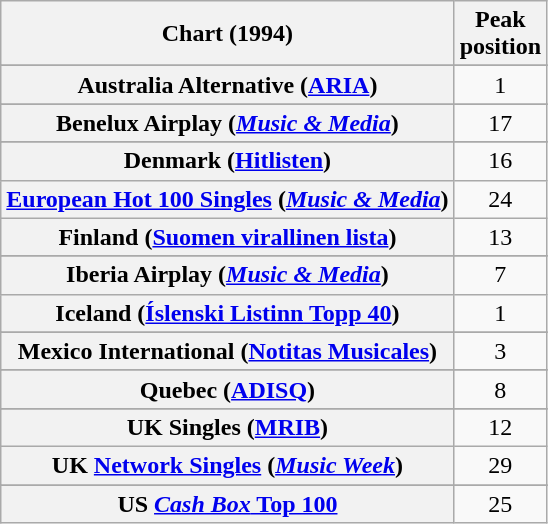<table class="wikitable sortable plainrowheaders" style="text-align:center">
<tr>
<th>Chart (1994)</th>
<th>Peak<br>position</th>
</tr>
<tr>
</tr>
<tr>
<th scope="row">Australia Alternative (<a href='#'>ARIA</a>)</th>
<td>1</td>
</tr>
<tr>
</tr>
<tr>
<th scope="row">Benelux Airplay (<em><a href='#'>Music & Media</a></em>)</th>
<td>17</td>
</tr>
<tr>
</tr>
<tr>
<th scope="row">Denmark (<a href='#'>Hitlisten</a>)</th>
<td>16</td>
</tr>
<tr>
<th scope="row"><a href='#'>European Hot 100 Singles</a> (<em><a href='#'>Music & Media</a></em>)</th>
<td>24</td>
</tr>
<tr>
<th scope="row">Finland (<a href='#'>Suomen virallinen lista</a>)</th>
<td>13</td>
</tr>
<tr>
</tr>
<tr>
</tr>
<tr>
<th scope="row">Iberia Airplay (<em><a href='#'>Music & Media</a></em>)</th>
<td>7</td>
</tr>
<tr>
<th scope="row">Iceland (<a href='#'>Íslenski Listinn Topp 40</a>)</th>
<td>1</td>
</tr>
<tr>
</tr>
<tr>
<th scope="row">Mexico International (<a href='#'>Notitas Musicales</a>)</th>
<td>3</td>
</tr>
<tr>
</tr>
<tr>
</tr>
<tr>
</tr>
<tr>
<th scope="row">Quebec (<a href='#'>ADISQ</a>)</th>
<td>8</td>
</tr>
<tr>
</tr>
<tr>
</tr>
<tr>
</tr>
<tr>
<th scope="row">UK Singles (<a href='#'>MRIB</a>)</th>
<td>12</td>
</tr>
<tr>
<th scope="row">UK <a href='#'>Network Singles</a> (<em><a href='#'>Music Week</a></em>)</th>
<td>29</td>
</tr>
<tr>
</tr>
<tr>
</tr>
<tr>
</tr>
<tr>
</tr>
<tr>
</tr>
<tr>
<th scope="row">US <a href='#'><em>Cash Box</em> Top 100</a></th>
<td>25</td>
</tr>
</table>
